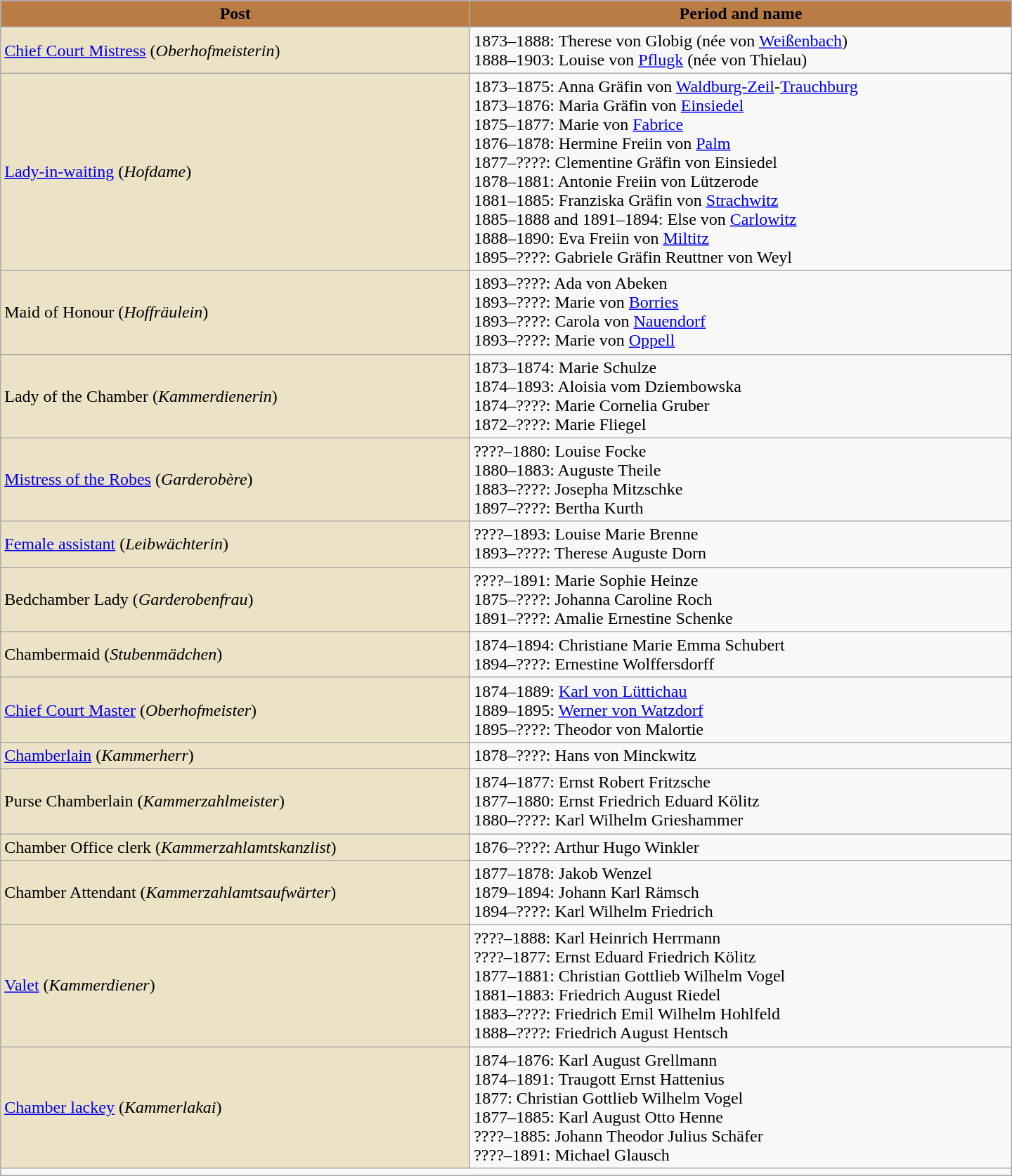<table class="wikitable collapsible collapsed" style="min-width:60em; margin:0.3em auto;">
<tr>
<th style="background:#BA7C45; text-align:center">Post</th>
<th style="background:#BA7C45; text-align:center">Period and name</th>
</tr>
<tr>
<td style="background:#ECE2C6; text-align:left"><a href='#'>Chief Court Mistress</a> (<em>Oberhofmeisterin</em>)</td>
<td style="text-align:left">1873–1888: Therese von Globig (née von <a href='#'>Weißenbach</a>)<br>1888–1903: Louise von <a href='#'>Pflugk</a> (née von Thielau)</td>
</tr>
<tr>
<td style="background:#ECE2C6; text-align:left"><a href='#'>Lady-in-waiting</a> (<em>Hofdame</em>)</td>
<td style="text-align:left">1873–1875: Anna Gräfin von <a href='#'>Waldburg-Zeil</a>-<a href='#'>Trauchburg</a><br>1873–1876: Maria Gräfin von <a href='#'>Einsiedel</a><br> 1875–1877: Marie von <a href='#'>Fabrice</a><br> 1876–1878: Hermine Freiin von <a href='#'>Palm</a><br>1877–????: Clementine Gräfin von Einsiedel<br>1878–1881: Antonie Freiin von Lützerode<br>1881–1885: Franziska Gräfin von <a href='#'>Strachwitz</a><br> 1885–1888 and 1891–1894: Else von <a href='#'>Carlowitz</a><br>1888–1890: Eva Freiin von <a href='#'>Miltitz</a><br>1895–????: Gabriele Gräfin Reuttner von Weyl</td>
</tr>
<tr>
<td style="background:#ECE2C6; text-align:left">Maid of Honour (<em>Hoffräulein</em>)</td>
<td style="text-align:left">1893–????: Ada von Abeken<br>1893–????: Marie von <a href='#'>Borries</a><br>1893–????: Carola von <a href='#'>Nauendorf</a><br>1893–????: Marie von <a href='#'>Oppell</a></td>
</tr>
<tr>
<td style="background:#ECE2C6; text-align:left">Lady of the Chamber (<em>Kammerdienerin</em>)</td>
<td style="text-align:left">1873–1874: Marie Schulze<br>1874–1893: Aloisia vom Dziembowska<br>1874–????: Marie Cornelia Gruber<br>1872–????: Marie Fliegel</td>
</tr>
<tr>
<td style="background:#ECE2C6; text-align:left"><a href='#'>Mistress of the Robes</a> (<em>Garderobère</em>)</td>
<td style="text-align:left">????–1880: Louise Focke<br>1880–1883: Auguste Theile<br> 1883–????: Josepha Mitzschke<br>1897–????: Bertha Kurth</td>
</tr>
<tr>
<td style="background:#ECE2C6; text-align:left"><a href='#'>Female assistant</a> (<em>Leibwächterin</em>)</td>
<td style="text-align:left">????–1893: Louise Marie Brenne<br>1893–????: Therese Auguste Dorn</td>
</tr>
<tr>
<td style="background:#ECE2C6; text-align:left">Bedchamber Lady (<em>Garderobenfrau</em>)</td>
<td style="text-align:left">????–1891: Marie Sophie Heinze<br>1875–????: Johanna Caroline Roch<br>1891–????: Amalie Ernestine Schenke</td>
</tr>
<tr>
<td style="background:#ECE2C6; text-align:left">Chambermaid (<em>Stubenmädchen</em>)</td>
<td style="text-align:left">1874–1894: Christiane Marie Emma Schubert<br>1894–????: Ernestine Wolffersdorff</td>
</tr>
<tr>
<td style="background:#ECE2C6; text-align:left"><a href='#'>Chief Court Master</a> (<em>Oberhofmeister</em>)</td>
<td style="text-align:left">1874–1889: <a href='#'>Karl von Lüttichau</a><br>1889–1895: <a href='#'>Werner von Watzdorf</a><br>1895–????: Theodor von Malortie</td>
</tr>
<tr>
<td style="background:#ECE2C6; text-align:left"><a href='#'>Chamberlain</a> (<em>Kammerherr</em>)</td>
<td style="text-align:left">1878–????: Hans von Minckwitz</td>
</tr>
<tr>
<td style="background:#ECE2C6; text-align:left">Purse Chamberlain (<em>Kammerzahlmeister</em>)</td>
<td style="text-align:left">1874–1877: Ernst Robert Fritzsche<br>1877–1880: Ernst Friedrich Eduard Kölitz<br>1880–????: Karl Wilhelm Grieshammer</td>
</tr>
<tr>
<td style="background:#ECE2C6; text-align:left">Chamber Office clerk (<em>Kammerzahlamtskanzlist</em>)</td>
<td style="text-align:left">1876–????: Arthur Hugo Winkler</td>
</tr>
<tr>
<td style="background:#ECE2C6; text-align:left">Chamber Attendant (<em>Kammerzahlamtsaufwärter</em>)</td>
<td style="text-align:left">1877–1878: Jakob Wenzel<br>1879–1894: Johann Karl Rämsch<br>1894–????: Karl Wilhelm Friedrich</td>
</tr>
<tr>
<td style="background:#ECE2C6; text-align:left"><a href='#'>Valet</a> (<em>Kammerdiener</em>)</td>
<td style="text-align:left">????–1888: Karl Heinrich Herrmann<br>????–1877: Ernst Eduard Friedrich Kölitz<br> 1877–1881: Christian Gottlieb Wilhelm Vogel<br>1881–1883: Friedrich August Riedel<br>1883–????: Friedrich Emil Wilhelm Hohlfeld<br>1888–????: Friedrich August Hentsch</td>
</tr>
<tr>
<td style="background:#ECE2C6; text-align:left"><a href='#'>Chamber lackey</a> (<em>Kammerlakai</em>)</td>
<td style="text-align:left">1874–1876: Karl August Grellmann<br>1874–1891: Traugott Ernst Hattenius<br>1877: Christian Gottlieb Wilhelm Vogel<br>1877–1885: Karl August Otto Henne<br>????–1885: Johann Theodor Julius Schäfer<br>????–1891: Michael Glausch</td>
</tr>
<tr>
<td colspan=2></td>
</tr>
</table>
